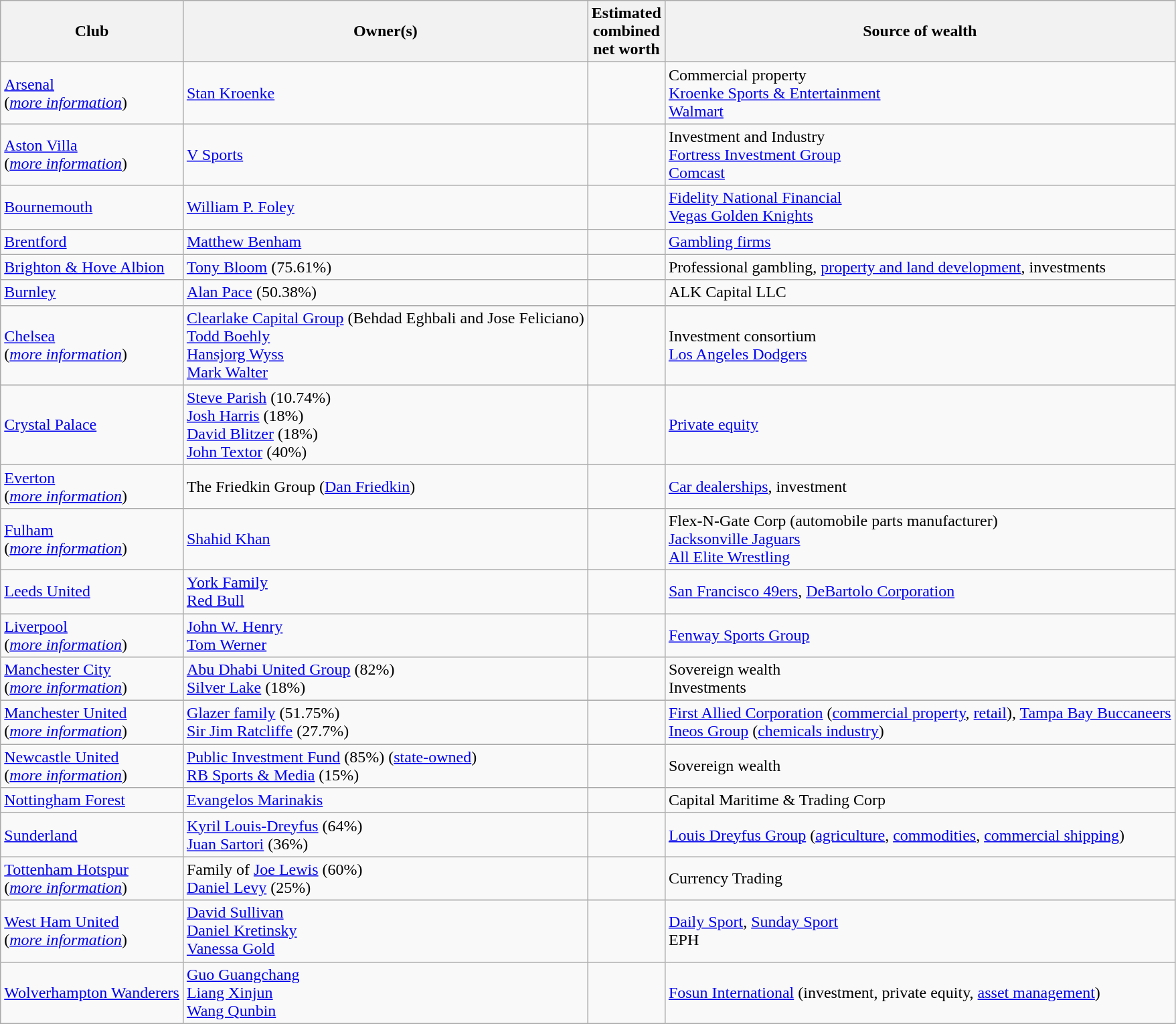<table class="wikitable sortable">
<tr>
<th>Club</th>
<th>Owner(s)</th>
<th>Estimated<br>combined<br>net worth</th>
<th>Source of wealth</th>
</tr>
<tr>
<td><a href='#'>Arsenal</a><br>(<em><a href='#'>more information</a></em>)</td>
<td> <a href='#'>Stan Kroenke</a></td>
<td></td>
<td>Commercial property <br><a href='#'>Kroenke Sports & Entertainment</a><br><a href='#'>Walmart</a></td>
</tr>
<tr>
<td><a href='#'>Aston Villa</a><br>(<em><a href='#'>more information</a></em>)</td>
<td> <a href='#'>V Sports</a></td>
<td></td>
<td>Investment and Industry<br><a href='#'>Fortress Investment Group</a><br><a href='#'>Comcast</a></td>
</tr>
<tr>
<td><a href='#'>Bournemouth</a></td>
<td> <a href='#'>William P. Foley</a></td>
<td></td>
<td><a href='#'>Fidelity National Financial</a><br><a href='#'>Vegas Golden Knights</a></td>
</tr>
<tr>
<td><a href='#'>Brentford</a></td>
<td> <a href='#'>Matthew Benham</a></td>
<td></td>
<td><a href='#'>Gambling firms</a></td>
</tr>
<tr>
<td><a href='#'>Brighton & Hove Albion</a></td>
<td> <a href='#'>Tony Bloom</a> (75.61%)</td>
<td></td>
<td>Professional gambling, <a href='#'>property and land development</a>, investments</td>
</tr>
<tr>
<td><a href='#'>Burnley</a></td>
<td> <a href='#'>Alan Pace</a> (50.38%)</td>
<td></td>
<td>ALK Capital LLC</td>
</tr>
<tr>
<td><a href='#'>Chelsea</a><br>(<em><a href='#'>more information</a></em>)</td>
<td> <a href='#'>Clearlake Capital Group</a> (Behdad Eghbali and Jose Feliciano)<br> <a href='#'>Todd Boehly</a><br> <a href='#'>Hansjorg Wyss</a><br> <a href='#'>Mark Walter</a></td>
<td></td>
<td>Investment consortium<br><a href='#'>Los Angeles Dodgers</a></td>
</tr>
<tr>
<td><a href='#'>Crystal Palace</a></td>
<td> <a href='#'>Steve Parish</a> (10.74%)<br> <a href='#'>Josh Harris</a> (18%)<br> <a href='#'>David Blitzer</a> (18%)<br> <a href='#'>John Textor</a> (40%)</td>
<td></td>
<td><a href='#'>Private equity</a></td>
</tr>
<tr>
<td><a href='#'>Everton</a><br>(<em><a href='#'>more information</a></em>)</td>
<td> The Friedkin Group (<a href='#'>Dan Friedkin</a>)</td>
<td></td>
<td><a href='#'>Car dealerships</a>, investment</td>
</tr>
<tr>
<td><a href='#'>Fulham</a><br>(<em><a href='#'>more information</a></em>)</td>
<td> <a href='#'>Shahid Khan</a></td>
<td></td>
<td>Flex-N-Gate Corp (automobile parts manufacturer)<br><a href='#'>Jacksonville Jaguars</a><br><a href='#'>All Elite Wrestling</a></td>
</tr>
<tr>
<td><a href='#'>Leeds United</a></td>
<td> <a href='#'>York Family</a><br> <a href='#'>Red Bull</a></td>
<td></td>
<td><a href='#'>San Francisco 49ers</a>, <a href='#'>DeBartolo Corporation</a></td>
</tr>
<tr>
<td><a href='#'>Liverpool</a><br>(<a href='#'><em>more information</em></a>)</td>
<td> <a href='#'>John W. Henry</a><br> <a href='#'>Tom Werner</a></td>
<td></td>
<td><a href='#'>Fenway Sports Group</a></td>
</tr>
<tr>
<td><a href='#'>Manchester City</a><br>(<a href='#'><em>more information</em></a>)</td>
<td> <a href='#'>Abu Dhabi United Group</a> (82%)<br> <a href='#'>Silver Lake</a> (18%)<br></td>
<td></td>
<td>Sovereign wealth<br>Investments</td>
</tr>
<tr>
<td><a href='#'>Manchester United</a><br>(<em><a href='#'>more information</a></em>)</td>
<td> <a href='#'>Glazer family</a> (51.75%)<br> <a href='#'>Sir Jim Ratcliffe</a> (27.7%)</td>
<td></td>
<td><a href='#'>First Allied Corporation</a> (<a href='#'>commercial property</a>, <a href='#'>retail</a>), <a href='#'>Tampa Bay Buccaneers</a><br><a href='#'>Ineos Group</a> (<a href='#'>chemicals industry</a>)</td>
</tr>
<tr>
<td><a href='#'>Newcastle United</a><br>(<a href='#'><em>more information</em></a>)</td>
<td> <a href='#'>Public Investment Fund</a> (85%) (<a href='#'>state-owned</a>) <br> <a href='#'>RB Sports & Media</a> (15%)</td>
<td></td>
<td>Sovereign wealth</td>
</tr>
<tr>
<td><a href='#'>Nottingham Forest</a></td>
<td> <a href='#'>Evangelos Marinakis</a></td>
<td></td>
<td>Capital Maritime & Trading Corp</td>
</tr>
<tr>
<td><a href='#'>Sunderland</a></td>
<td> <a href='#'>Kyril Louis-Dreyfus</a> (64%)<br> <a href='#'>Juan Sartori</a> (36%)<br></td>
<td></td>
<td><a href='#'>Louis Dreyfus Group</a> (<a href='#'>agriculture</a>, <a href='#'>commodities</a>, <a href='#'>commercial shipping</a>)</td>
</tr>
<tr>
<td><a href='#'>Tottenham Hotspur</a><br>(<a href='#'><em>more information</em></a>)</td>
<td> Family of <a href='#'>Joe Lewis</a> (60%)<br> <a href='#'>Daniel Levy</a> (25%)</td>
<td></td>
<td>Currency Trading</td>
</tr>
<tr>
<td><a href='#'>West Ham United</a><br>(<a href='#'><em>more information</em></a>)</td>
<td> <a href='#'>David Sullivan</a> <br> <a href='#'>Daniel Kretinsky</a><br>  <a href='#'>Vanessa Gold</a></td>
<td></td>
<td><a href='#'>Daily Sport</a>, <a href='#'>Sunday Sport</a><br>EPH</td>
</tr>
<tr>
<td><a href='#'>Wolverhampton Wanderers</a></td>
<td> <a href='#'>Guo Guangchang</a><br> <a href='#'>Liang Xinjun</a><br> <a href='#'>Wang Qunbin</a></td>
<td></td>
<td><a href='#'>Fosun International</a> (investment, private equity, <a href='#'>asset management</a>)</td>
</tr>
</table>
